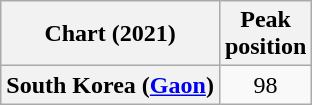<table class="wikitable sortable plainrowheaders" style="text-align:center">
<tr>
<th scope="col">Chart (2021)</th>
<th scope="col">Peak<br>position</th>
</tr>
<tr>
<th scope="row">South Korea (<a href='#'>Gaon</a>)</th>
<td>98</td>
</tr>
</table>
